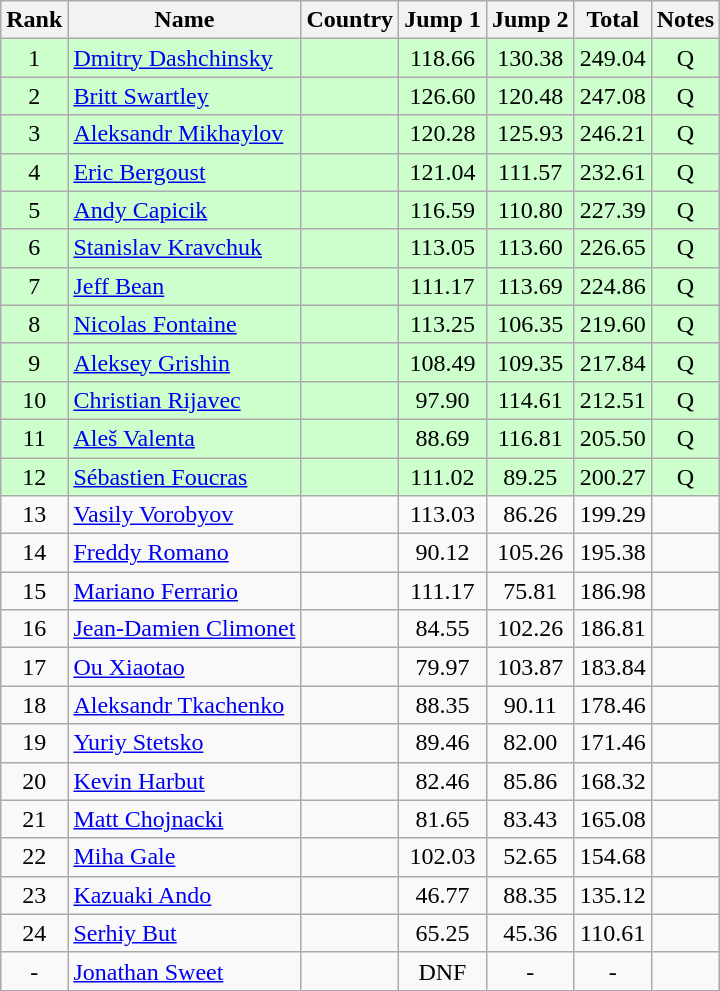<table class="wikitable sortable" style="text-align:center">
<tr>
<th>Rank</th>
<th>Name</th>
<th>Country</th>
<th>Jump 1</th>
<th>Jump 2</th>
<th>Total</th>
<th>Notes</th>
</tr>
<tr bgcolor="#ccffcc">
<td>1</td>
<td align=left><a href='#'>Dmitry Dashchinsky</a></td>
<td align=left></td>
<td>118.66</td>
<td>130.38</td>
<td>249.04</td>
<td>Q</td>
</tr>
<tr bgcolor=#ccffcc>
<td>2</td>
<td align=left><a href='#'>Britt Swartley</a></td>
<td align=left></td>
<td>126.60</td>
<td>120.48</td>
<td>247.08</td>
<td>Q</td>
</tr>
<tr bgcolor=#ccffcc>
<td>3</td>
<td align=left><a href='#'>Aleksandr Mikhaylov</a></td>
<td align=left></td>
<td>120.28</td>
<td>125.93</td>
<td>246.21</td>
<td>Q</td>
</tr>
<tr bgcolor=#ccffcc>
<td>4</td>
<td align=left><a href='#'>Eric Bergoust</a></td>
<td align=left></td>
<td>121.04</td>
<td>111.57</td>
<td>232.61</td>
<td>Q</td>
</tr>
<tr bgcolor=#ccffcc>
<td>5</td>
<td align=left><a href='#'>Andy Capicik</a></td>
<td align=left></td>
<td>116.59</td>
<td>110.80</td>
<td>227.39</td>
<td>Q</td>
</tr>
<tr bgcolor=#ccffcc>
<td>6</td>
<td align=left><a href='#'>Stanislav Kravchuk</a></td>
<td align=left></td>
<td>113.05</td>
<td>113.60</td>
<td>226.65</td>
<td>Q</td>
</tr>
<tr bgcolor=#ccffcc>
<td>7</td>
<td align=left><a href='#'>Jeff Bean</a></td>
<td align=left></td>
<td>111.17</td>
<td>113.69</td>
<td>224.86</td>
<td>Q</td>
</tr>
<tr bgcolor=#ccffcc>
<td>8</td>
<td align=left><a href='#'>Nicolas Fontaine</a></td>
<td align=left></td>
<td>113.25</td>
<td>106.35</td>
<td>219.60</td>
<td>Q</td>
</tr>
<tr bgcolor=#ccffcc>
<td>9</td>
<td align=left><a href='#'>Aleksey Grishin</a></td>
<td align=left></td>
<td>108.49</td>
<td>109.35</td>
<td>217.84</td>
<td>Q</td>
</tr>
<tr bgcolor=#ccffcc>
<td>10</td>
<td align=left><a href='#'>Christian Rijavec</a></td>
<td align=left></td>
<td>97.90</td>
<td>114.61</td>
<td>212.51</td>
<td>Q</td>
</tr>
<tr bgcolor=#ccffcc>
<td>11</td>
<td align=left><a href='#'>Aleš Valenta</a></td>
<td align=left></td>
<td>88.69</td>
<td>116.81</td>
<td>205.50</td>
<td>Q</td>
</tr>
<tr bgcolor=#ccffcc>
<td>12</td>
<td align=left><a href='#'>Sébastien Foucras</a></td>
<td align=left></td>
<td>111.02</td>
<td>89.25</td>
<td>200.27</td>
<td>Q</td>
</tr>
<tr>
<td>13</td>
<td align=left><a href='#'>Vasily Vorobyov</a></td>
<td align=left></td>
<td>113.03</td>
<td>86.26</td>
<td>199.29</td>
<td></td>
</tr>
<tr>
<td>14</td>
<td align=left><a href='#'>Freddy Romano</a></td>
<td align=left></td>
<td>90.12</td>
<td>105.26</td>
<td>195.38</td>
<td></td>
</tr>
<tr>
<td>15</td>
<td align=left><a href='#'>Mariano Ferrario</a></td>
<td align=left></td>
<td>111.17</td>
<td>75.81</td>
<td>186.98</td>
<td></td>
</tr>
<tr>
<td>16</td>
<td align=left><a href='#'>Jean-Damien Climonet</a></td>
<td align=left></td>
<td>84.55</td>
<td>102.26</td>
<td>186.81</td>
<td></td>
</tr>
<tr>
<td>17</td>
<td align=left><a href='#'>Ou Xiaotao</a></td>
<td align=left></td>
<td>79.97</td>
<td>103.87</td>
<td>183.84</td>
<td></td>
</tr>
<tr>
<td>18</td>
<td align=left><a href='#'>Aleksandr Tkachenko</a></td>
<td align=left></td>
<td>88.35</td>
<td>90.11</td>
<td>178.46</td>
<td></td>
</tr>
<tr>
<td>19</td>
<td align=left><a href='#'>Yuriy Stetsko</a></td>
<td align=left></td>
<td>89.46</td>
<td>82.00</td>
<td>171.46</td>
<td></td>
</tr>
<tr>
<td>20</td>
<td align=left><a href='#'>Kevin Harbut</a></td>
<td align=left></td>
<td>82.46</td>
<td>85.86</td>
<td>168.32</td>
<td></td>
</tr>
<tr>
<td>21</td>
<td align=left><a href='#'>Matt Chojnacki</a></td>
<td align=left></td>
<td>81.65</td>
<td>83.43</td>
<td>165.08</td>
<td></td>
</tr>
<tr>
<td>22</td>
<td align=left><a href='#'>Miha Gale</a></td>
<td align=left></td>
<td>102.03</td>
<td>52.65</td>
<td>154.68</td>
<td></td>
</tr>
<tr>
<td>23</td>
<td align=left><a href='#'>Kazuaki Ando</a></td>
<td align=left></td>
<td>46.77</td>
<td>88.35</td>
<td>135.12</td>
<td></td>
</tr>
<tr>
<td>24</td>
<td align=left><a href='#'>Serhiy But</a></td>
<td align=left></td>
<td>65.25</td>
<td>45.36</td>
<td>110.61</td>
<td></td>
</tr>
<tr>
<td>-</td>
<td align=left><a href='#'>Jonathan Sweet</a></td>
<td align=left></td>
<td>DNF</td>
<td>-</td>
<td>-</td>
<td></td>
</tr>
</table>
